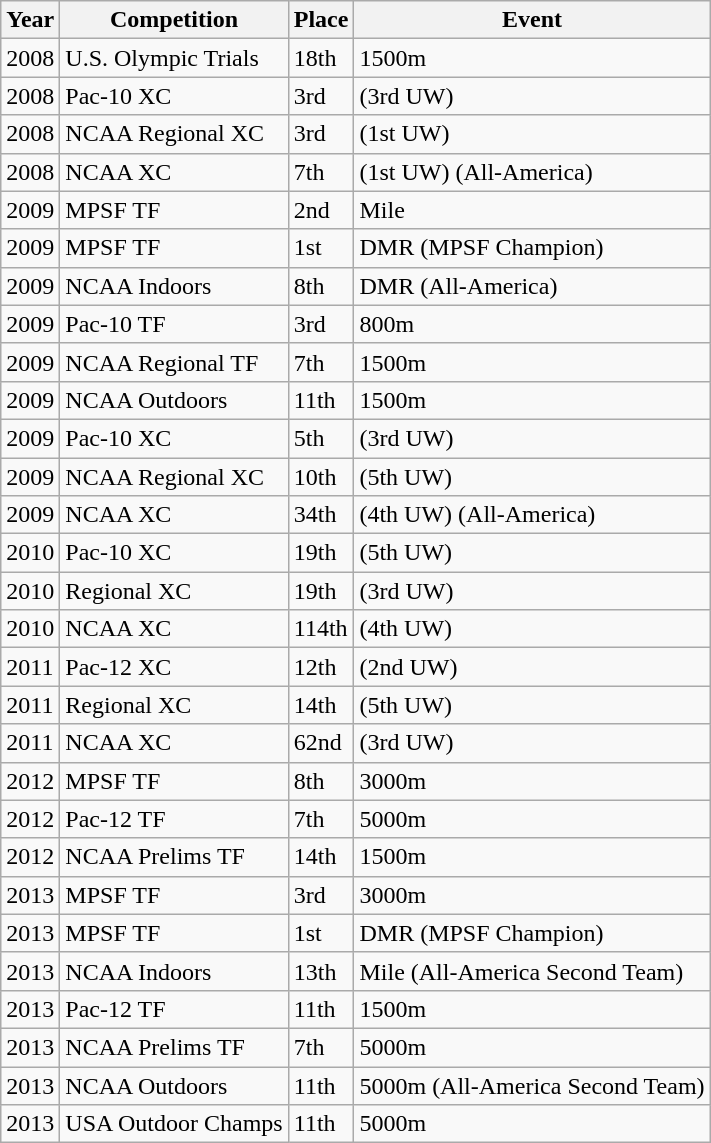<table class="wikitable sortable">
<tr>
<th>Year</th>
<th>Competition</th>
<th>Place</th>
<th>Event</th>
</tr>
<tr>
<td>2008</td>
<td>U.S. Olympic Trials</td>
<td>18th</td>
<td>1500m</td>
</tr>
<tr>
<td>2008</td>
<td>Pac-10 XC</td>
<td>3rd</td>
<td>(3rd UW)</td>
</tr>
<tr>
<td>2008</td>
<td>NCAA Regional XC</td>
<td>3rd</td>
<td>(1st UW)</td>
</tr>
<tr>
<td>2008</td>
<td>NCAA XC</td>
<td>7th</td>
<td>(1st UW) (All-America)</td>
</tr>
<tr>
<td>2009</td>
<td>MPSF TF</td>
<td>2nd</td>
<td>Mile</td>
</tr>
<tr>
<td>2009</td>
<td>MPSF TF</td>
<td>1st</td>
<td>DMR (MPSF Champion)</td>
</tr>
<tr>
<td>2009</td>
<td>NCAA Indoors</td>
<td>8th</td>
<td>DMR (All-America)</td>
</tr>
<tr>
<td>2009</td>
<td>Pac-10 TF</td>
<td>3rd</td>
<td>800m</td>
</tr>
<tr>
<td>2009</td>
<td>NCAA Regional TF</td>
<td>7th</td>
<td>1500m</td>
</tr>
<tr>
<td>2009</td>
<td>NCAA Outdoors</td>
<td>11th</td>
<td>1500m</td>
</tr>
<tr>
<td>2009</td>
<td>Pac-10 XC</td>
<td>5th</td>
<td>(3rd UW)</td>
</tr>
<tr>
<td>2009</td>
<td>NCAA Regional XC</td>
<td>10th</td>
<td>(5th UW)</td>
</tr>
<tr>
<td>2009</td>
<td>NCAA XC</td>
<td>34th</td>
<td>(4th UW) (All-America)</td>
</tr>
<tr>
<td>2010</td>
<td>Pac-10 XC</td>
<td>19th</td>
<td>(5th UW)</td>
</tr>
<tr>
<td>2010</td>
<td>Regional XC</td>
<td>19th</td>
<td>(3rd UW)</td>
</tr>
<tr>
<td>2010</td>
<td>NCAA XC</td>
<td>114th</td>
<td>(4th UW)</td>
</tr>
<tr>
<td>2011</td>
<td>Pac-12 XC</td>
<td>12th</td>
<td>(2nd UW)</td>
</tr>
<tr>
<td>2011</td>
<td>Regional XC</td>
<td>14th</td>
<td>(5th UW)</td>
</tr>
<tr>
<td>2011</td>
<td>NCAA XC</td>
<td>62nd</td>
<td>(3rd UW)</td>
</tr>
<tr>
<td>2012</td>
<td>MPSF TF</td>
<td>8th</td>
<td>3000m</td>
</tr>
<tr>
<td>2012</td>
<td>Pac-12 TF</td>
<td>7th</td>
<td>5000m</td>
</tr>
<tr>
<td>2012</td>
<td>NCAA Prelims TF</td>
<td>14th</td>
<td>1500m</td>
</tr>
<tr>
<td>2013</td>
<td>MPSF TF</td>
<td>3rd</td>
<td>3000m</td>
</tr>
<tr>
<td>2013</td>
<td>MPSF TF</td>
<td>1st</td>
<td>DMR (MPSF Champion)</td>
</tr>
<tr>
<td>2013</td>
<td>NCAA Indoors</td>
<td>13th</td>
<td>Mile (All-America Second Team)</td>
</tr>
<tr>
<td>2013</td>
<td>Pac-12 TF</td>
<td>11th</td>
<td>1500m</td>
</tr>
<tr>
<td>2013</td>
<td>NCAA Prelims TF</td>
<td>7th</td>
<td>5000m</td>
</tr>
<tr>
<td>2013</td>
<td>NCAA Outdoors</td>
<td>11th</td>
<td>5000m (All-America Second Team)</td>
</tr>
<tr>
<td>2013</td>
<td>USA Outdoor Champs</td>
<td>11th</td>
<td>5000m</td>
</tr>
</table>
